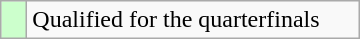<table class=wikitable width=240>
<tr>
<td width=10px style="background-color:#ccffcc;"></td>
<td>Qualified for the quarterfinals</td>
</tr>
</table>
